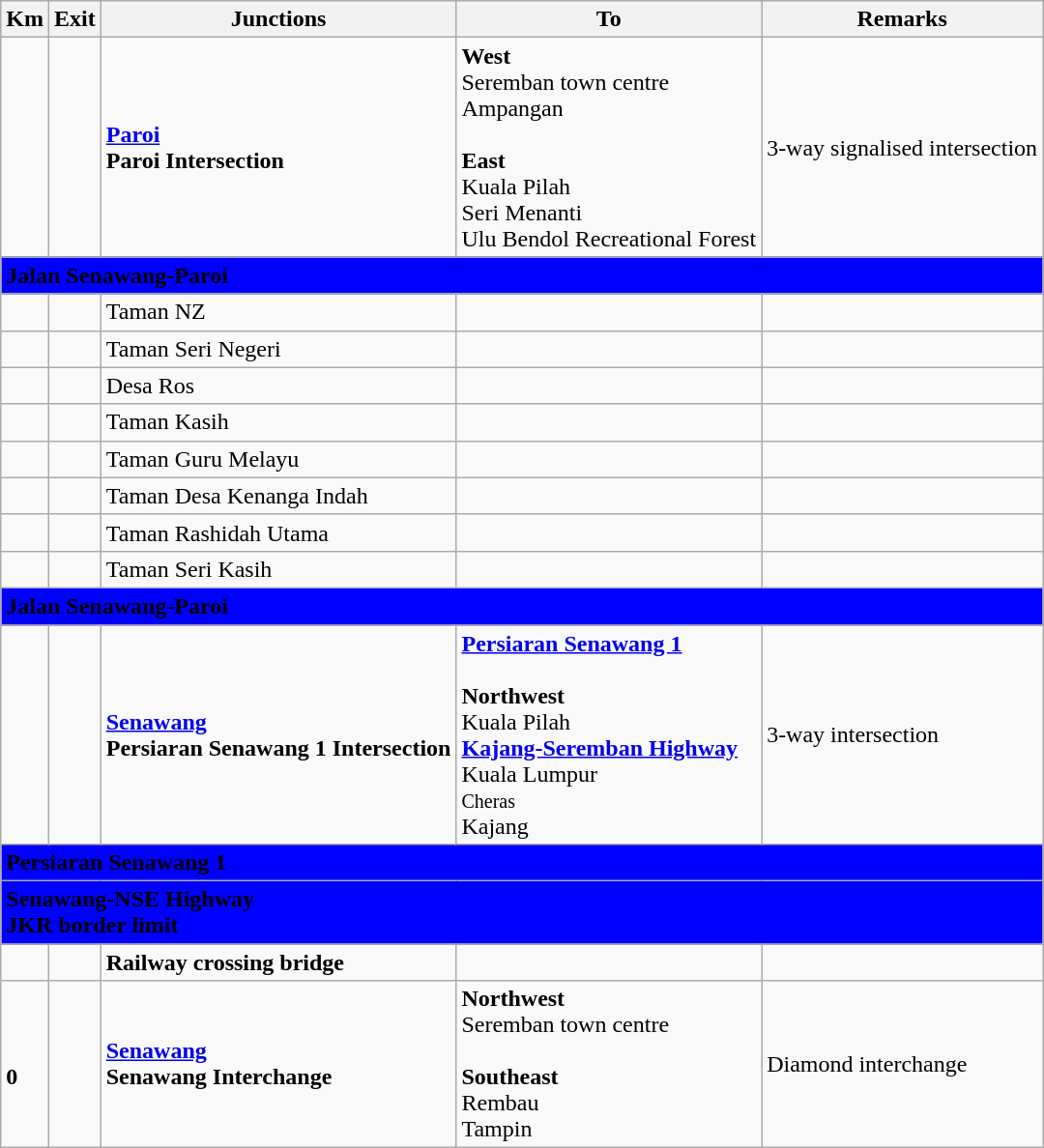<table class="wikitable">
<tr>
<th>Km</th>
<th>Exit</th>
<th>Junctions</th>
<th>To</th>
<th>Remarks</th>
</tr>
<tr>
<td></td>
<td></td>
<td><strong><a href='#'>Paroi</a></strong><br><strong>Paroi Intersection</strong></td>
<td><strong>West</strong><br> Seremban town centre<br> Ampangan<br><br><strong>East</strong><br> Kuala Pilah<br> Seri Menanti<br>Ulu Bendol Recreational Forest</td>
<td>3-way signalised intersection</td>
</tr>
<tr>
<td style="width:600px" colspan="6" style="text-align:center" bgcolor="blue"><strong><span> Jalan Senawang-Paroi</span></strong></td>
</tr>
<tr>
<td></td>
<td></td>
<td>Taman NZ</td>
<td></td>
<td></td>
</tr>
<tr>
<td></td>
<td></td>
<td>Taman Seri Negeri</td>
<td></td>
<td></td>
</tr>
<tr>
<td></td>
<td></td>
<td>Desa Ros</td>
<td></td>
<td></td>
</tr>
<tr>
<td></td>
<td></td>
<td>Taman Kasih</td>
<td></td>
<td></td>
</tr>
<tr>
<td></td>
<td></td>
<td>Taman Guru Melayu</td>
<td></td>
<td></td>
</tr>
<tr>
<td></td>
<td></td>
<td>Taman Desa Kenanga Indah</td>
<td></td>
<td></td>
</tr>
<tr>
<td></td>
<td></td>
<td>Taman Rashidah Utama</td>
<td></td>
<td></td>
</tr>
<tr>
<td></td>
<td></td>
<td>Taman Seri Kasih</td>
<td></td>
<td></td>
</tr>
<tr>
<td style="width:600px" colspan="6" style="text-align:center" bgcolor="blue"><strong><span> Jalan Senawang-Paroi</span></strong></td>
</tr>
<tr>
<td></td>
<td></td>
<td><strong><a href='#'>Senawang</a></strong><br><strong>Persiaran Senawang 1 Intersection</strong></td>
<td> <strong><a href='#'>Persiaran Senawang 1</a></strong><br><br><strong>Northwest</strong><br> Kuala Pilah<br> <strong><a href='#'>Kajang-Seremban Highway</a></strong><br>Kuala Lumpur<br><small>  Cheras</small><br>Kajang</td>
<td>3-way intersection</td>
</tr>
<tr>
<td style="width:600px" colspan="6" style="text-align:center" bgcolor="blue"><strong><span> Persiaran Senawang 1</span></strong></td>
</tr>
<tr>
<td style="width:600px" colspan="6" style="text-align:center" bgcolor="blue"><strong><span> Senawang-NSE Highway<br>JKR border limit</span></strong></td>
</tr>
<tr>
<td></td>
<td></td>
<td><strong>Railway crossing bridge</strong></td>
<td></td>
<td></td>
</tr>
<tr>
<td><br><strong>0</strong></td>
<td></td>
<td><strong><a href='#'>Senawang</a></strong><br><strong>Senawang Interchange</strong></td>
<td><strong>Northwest</strong><br> Seremban town centre<br><br><strong>Southeast</strong><br> Rembau<br> Tampin</td>
<td>Diamond interchange</td>
</tr>
</table>
